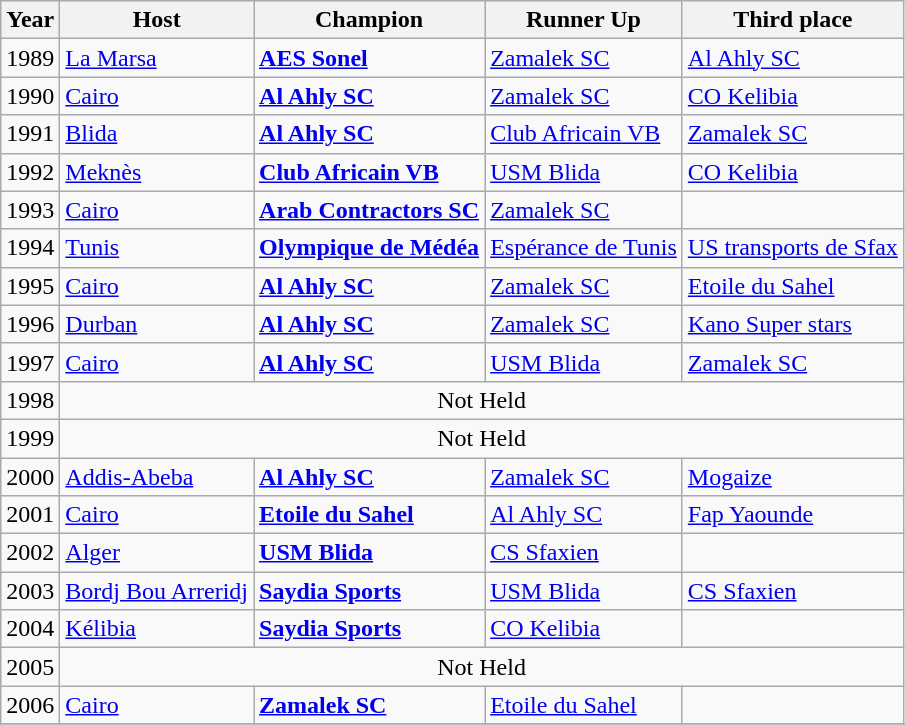<table class=wikitable>
<tr>
<th>Year</th>
<th>Host</th>
<th>Champion</th>
<th>Runner Up</th>
<th>Third place</th>
</tr>
<tr>
<td align="center">1989</td>
<td> <a href='#'>La Marsa</a></td>
<td> <strong><a href='#'>AES Sonel</a></strong></td>
<td>  <a href='#'>Zamalek SC</a></td>
<td> <a href='#'>Al Ahly SC</a></td>
</tr>
<tr>
<td align="center">1990</td>
<td> <a href='#'>Cairo</a></td>
<td> <strong><a href='#'>Al Ahly SC</a></strong></td>
<td>  <a href='#'>Zamalek SC</a></td>
<td> <a href='#'>CO Kelibia</a></td>
</tr>
<tr>
<td align="center">1991</td>
<td> <a href='#'>Blida</a></td>
<td> <strong><a href='#'>Al Ahly SC</a></strong></td>
<td> <a href='#'>Club Africain VB</a></td>
<td>  <a href='#'>Zamalek SC</a></td>
</tr>
<tr>
<td align="center">1992</td>
<td> <a href='#'>Meknès</a></td>
<td> <strong><a href='#'>Club Africain VB</a></strong></td>
<td> <a href='#'>USM Blida</a></td>
<td> <a href='#'>CO Kelibia</a></td>
</tr>
<tr>
<td align="center">1993</td>
<td> <a href='#'>Cairo</a></td>
<td> <strong><a href='#'>Arab Contractors SC</a></strong></td>
<td>  <a href='#'>Zamalek SC</a></td>
<td> </td>
</tr>
<tr>
<td align="center">1994</td>
<td> <a href='#'>Tunis</a></td>
<td> <strong><a href='#'>Olympique de Médéa</a></strong></td>
<td> <a href='#'>Espérance de Tunis</a></td>
<td> <a href='#'>US transports de Sfax</a></td>
</tr>
<tr>
<td align="center">1995</td>
<td> <a href='#'>Cairo</a></td>
<td> <strong><a href='#'>Al Ahly SC</a></strong></td>
<td>  <a href='#'>Zamalek SC</a></td>
<td> <a href='#'>Etoile du Sahel</a></td>
</tr>
<tr>
<td align="center">1996</td>
<td> <a href='#'>Durban</a></td>
<td> <strong><a href='#'>Al Ahly SC</a></strong></td>
<td>  <a href='#'>Zamalek SC</a></td>
<td>  <a href='#'>Kano Super stars</a></td>
</tr>
<tr>
<td align="center">1997</td>
<td> <a href='#'>Cairo</a></td>
<td> <strong><a href='#'>Al Ahly SC</a></strong></td>
<td> <a href='#'>USM Blida</a></td>
<td>  <a href='#'>Zamalek SC</a></td>
</tr>
<tr>
<td align="center">1998</td>
<td colspan="4" align="center">Not Held </td>
</tr>
<tr>
<td align="center">1999</td>
<td colspan="4" align="center">Not Held</td>
</tr>
<tr>
<td align="center">2000</td>
<td> <a href='#'>Addis-Abeba</a></td>
<td> <strong><a href='#'>Al Ahly SC</a></strong> </td>
<td>  <a href='#'>Zamalek SC</a></td>
<td> <a href='#'>Mogaize</a></td>
</tr>
<tr>
<td align="center">2001</td>
<td> <a href='#'>Cairo</a></td>
<td> <strong><a href='#'>Etoile du Sahel</a></strong></td>
<td> <a href='#'>Al Ahly SC</a></td>
<td> <a href='#'>Fap Yaounde</a></td>
</tr>
<tr>
<td align="center">2002</td>
<td> <a href='#'>Alger</a></td>
<td> <strong><a href='#'>USM Blida</a></strong></td>
<td> <a href='#'>CS Sfaxien</a></td>
<td></td>
</tr>
<tr>
<td align="center">2003</td>
<td> <a href='#'>Bordj Bou Arreridj</a></td>
<td> <strong><a href='#'>Saydia Sports</a></strong></td>
<td> <a href='#'>USM Blida</a></td>
<td> <a href='#'>CS Sfaxien</a></td>
</tr>
<tr>
<td align="center">2004</td>
<td> <a href='#'>Kélibia</a></td>
<td> <strong><a href='#'>Saydia Sports</a></strong> </td>
<td> <a href='#'>CO Kelibia</a></td>
<td></td>
</tr>
<tr>
<td align="center">2005</td>
<td colspan="4" align="center">Not Held</td>
</tr>
<tr>
<td align="center">2006</td>
<td> <a href='#'>Cairo</a></td>
<td>  <strong><a href='#'>Zamalek SC</a></strong> </td>
<td> <a href='#'>Etoile du Sahel</a></td>
<td></td>
</tr>
<tr>
</tr>
<tr>
</tr>
</table>
